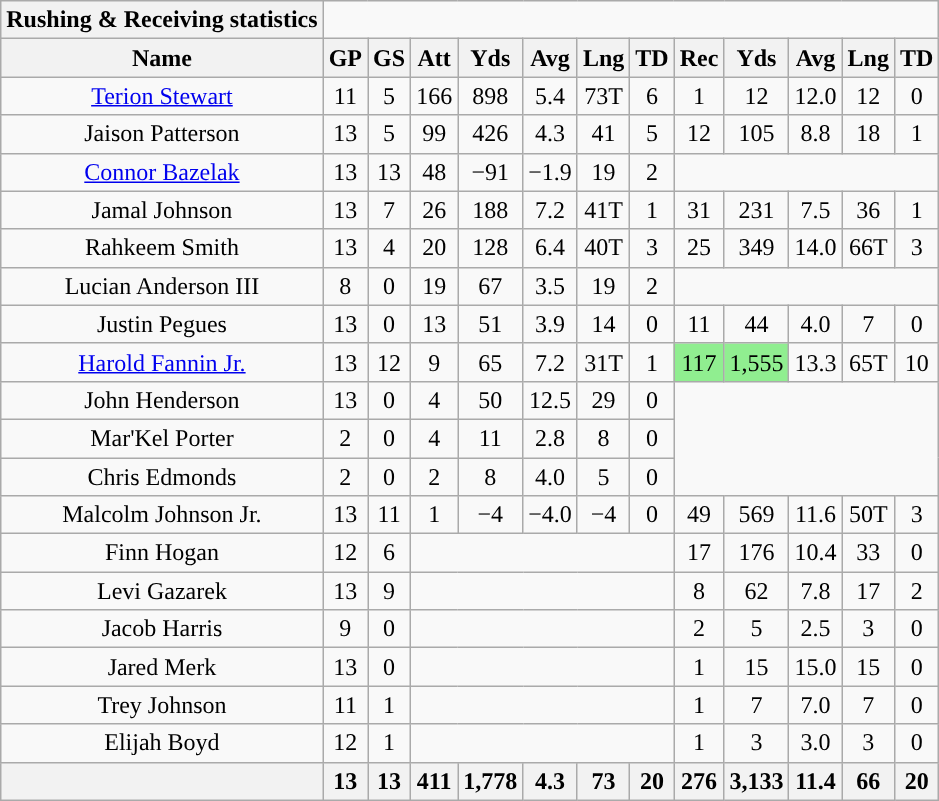<table class="wikitable sortable" style="text-align:center;">
<tr>
<th style="text-align:center; ">Rushing & Receiving statistics</th>
</tr>
<tr>
<th>Name</th>
<th>GP</th>
<th>GS</th>
<th>Att</th>
<th>Yds</th>
<th>Avg</th>
<th>Lng</th>
<th>TD</th>
<th>Rec</th>
<th>Yds</th>
<th>Avg</th>
<th>Lng</th>
<th>TD</th>
</tr>
<tr>
<td><a href='#'>Terion Stewart</a></td>
<td>11</td>
<td>5</td>
<td>166</td>
<td>898</td>
<td>5.4</td>
<td>73T</td>
<td>6</td>
<td>1</td>
<td>12</td>
<td>12.0</td>
<td>12</td>
<td>0</td>
</tr>
<tr>
<td>Jaison Patterson</td>
<td>13</td>
<td>5</td>
<td>99</td>
<td>426</td>
<td>4.3</td>
<td>41</td>
<td>5</td>
<td>12</td>
<td>105</td>
<td>8.8</td>
<td>18</td>
<td>1</td>
</tr>
<tr>
<td><a href='#'>Connor Bazelak</a></td>
<td>13</td>
<td>13</td>
<td>48</td>
<td>−91</td>
<td>−1.9</td>
<td>19</td>
<td>2</td>
</tr>
<tr>
<td>Jamal Johnson</td>
<td>13</td>
<td>7</td>
<td>26</td>
<td>188</td>
<td>7.2</td>
<td>41T</td>
<td>1</td>
<td>31</td>
<td>231</td>
<td>7.5</td>
<td>36</td>
<td>1</td>
</tr>
<tr>
<td>Rahkeem Smith</td>
<td>13</td>
<td>4</td>
<td>20</td>
<td>128</td>
<td>6.4</td>
<td>40T</td>
<td>3</td>
<td>25</td>
<td>349</td>
<td>14.0</td>
<td>66T</td>
<td>3</td>
</tr>
<tr>
<td>Lucian Anderson III</td>
<td>8</td>
<td>0</td>
<td>19</td>
<td>67</td>
<td>3.5</td>
<td>19</td>
<td>2</td>
</tr>
<tr>
<td>Justin Pegues</td>
<td>13</td>
<td>0</td>
<td>13</td>
<td>51</td>
<td>3.9</td>
<td>14</td>
<td>0</td>
<td>11</td>
<td>44</td>
<td>4.0</td>
<td>7</td>
<td>0</td>
</tr>
<tr>
<td><a href='#'>Harold Fannin Jr.</a></td>
<td>13</td>
<td>12</td>
<td>9</td>
<td>65</td>
<td>7.2</td>
<td>31T</td>
<td>1</td>
<td bgcolor=lightgreen>117</td>
<td bgcolor=lightgreen>1,555</td>
<td>13.3</td>
<td>65T</td>
<td>10</td>
</tr>
<tr>
<td>John Henderson</td>
<td>13</td>
<td>0</td>
<td>4</td>
<td>50</td>
<td>12.5</td>
<td>29</td>
<td>0</td>
</tr>
<tr>
<td>Mar'Kel Porter</td>
<td>2</td>
<td>0</td>
<td>4</td>
<td>11</td>
<td>2.8</td>
<td>8</td>
<td>0</td>
</tr>
<tr>
<td>Chris Edmonds</td>
<td>2</td>
<td>0</td>
<td>2</td>
<td>8</td>
<td>4.0</td>
<td>5</td>
<td>0</td>
</tr>
<tr>
<td>Malcolm Johnson Jr.</td>
<td>13</td>
<td>11</td>
<td>1</td>
<td>−4</td>
<td>−4.0</td>
<td>−4</td>
<td>0</td>
<td>49</td>
<td>569</td>
<td>11.6</td>
<td>50T</td>
<td>3</td>
</tr>
<tr>
<td>Finn Hogan</td>
<td>12</td>
<td>6</td>
<td colspan="5"></td>
<td>17</td>
<td>176</td>
<td>10.4</td>
<td>33</td>
<td>0</td>
</tr>
<tr>
<td>Levi Gazarek</td>
<td>13</td>
<td>9</td>
<td colspan="5"></td>
<td>8</td>
<td>62</td>
<td>7.8</td>
<td>17</td>
<td>2</td>
</tr>
<tr>
<td>Jacob Harris</td>
<td>9</td>
<td>0</td>
<td colspan="5"></td>
<td>2</td>
<td>5</td>
<td>2.5</td>
<td>3</td>
<td>0</td>
</tr>
<tr>
<td>Jared Merk</td>
<td>13</td>
<td>0</td>
<td colspan="5"></td>
<td>1</td>
<td>15</td>
<td>15.0</td>
<td>15</td>
<td>0</td>
</tr>
<tr>
<td>Trey Johnson</td>
<td>11</td>
<td>1</td>
<td colspan="5"></td>
<td>1</td>
<td>7</td>
<td>7.0</td>
<td>7</td>
<td>0</td>
</tr>
<tr>
<td>Elijah Boyd</td>
<td>12</td>
<td>1</td>
<td colspan="5"></td>
<td>1</td>
<td>3</td>
<td>3.0</td>
<td>3</td>
<td>0</td>
</tr>
<tr>
<th colspan="1"></th>
<th>13</th>
<th>13</th>
<th>411</th>
<th>1,778</th>
<th>4.3</th>
<th>73</th>
<th>20</th>
<th>276</th>
<th>3,133</th>
<th>11.4</th>
<th>66</th>
<th>20</th>
</tr>
</table>
